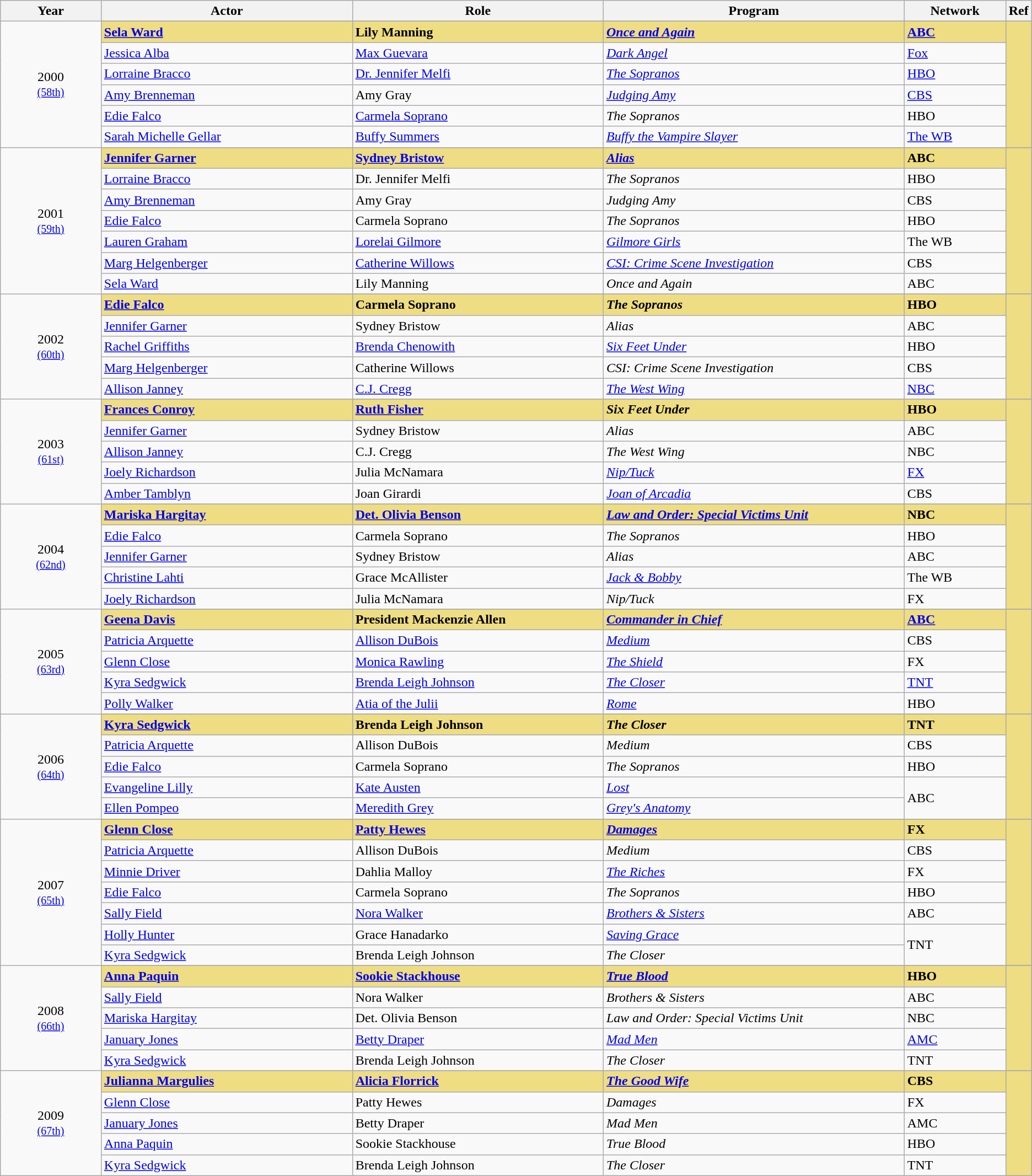<table class="wikitable">
<tr>
<th style="width:10%;">Year</th>
<th style="width:25%;">Actor</th>
<th style="width:25%;">Role</th>
<th style="width:30%;">Program</th>
<th style="width:10%;">Network</th>
<th style="width:5%;">Ref</th>
</tr>
<tr>
<td rowspan="7" style="text-align:center;">2000 <br><small><a href='#'>(58th)</a></small></td>
</tr>
<tr style="background:#EEDD82;">
<td><strong><a href='#'>Sela Ward</a> </strong></td>
<td><strong>Lily Manning</strong></td>
<td><strong><em><a href='#'>Once and Again</a></em></strong></td>
<td><strong><a href='#'>ABC</a></strong></td>
<td rowspan="6"></td>
</tr>
<tr>
<td><a href='#'>Jessica Alba</a></td>
<td><a href='#'>Max Guevara</a></td>
<td><em><a href='#'>Dark Angel</a></em></td>
<td><a href='#'>Fox</a></td>
</tr>
<tr>
<td><a href='#'>Lorraine Bracco</a></td>
<td><a href='#'>Dr. Jennifer Melfi</a></td>
<td><em><a href='#'>The Sopranos</a></em></td>
<td><a href='#'>HBO</a></td>
</tr>
<tr>
<td><a href='#'>Amy Brenneman</a></td>
<td>Amy Gray</td>
<td><em><a href='#'>Judging Amy</a></em></td>
<td><a href='#'>CBS</a></td>
</tr>
<tr>
<td><a href='#'>Edie Falco</a></td>
<td><a href='#'>Carmela Soprano</a></td>
<td><em>The Sopranos</em></td>
<td>HBO</td>
</tr>
<tr>
<td><a href='#'>Sarah Michelle Gellar</a></td>
<td><a href='#'>Buffy Summers</a></td>
<td><em><a href='#'>Buffy the Vampire Slayer</a></em></td>
<td><a href='#'>The WB</a></td>
</tr>
<tr>
<td rowspan="8" style="text-align:center;">2001 <br><small><a href='#'>(59th)</a></small></td>
</tr>
<tr style="background:#EEDD82;">
<td><strong><a href='#'>Jennifer Garner</a> </strong></td>
<td><strong><a href='#'>Sydney Bristow</a></strong></td>
<td><strong><em><a href='#'>Alias</a></em></strong></td>
<td><strong>ABC</strong></td>
<td rowspan="7"></td>
</tr>
<tr>
<td><a href='#'>Lorraine Bracco</a></td>
<td>Dr. Jennifer Melfi</td>
<td><em>The Sopranos</em></td>
<td>HBO</td>
</tr>
<tr>
<td><a href='#'>Amy Brenneman</a></td>
<td>Amy Gray</td>
<td><em>Judging Amy</em></td>
<td>CBS</td>
</tr>
<tr>
<td><a href='#'>Edie Falco</a></td>
<td>Carmela Soprano</td>
<td><em>The Sopranos</em></td>
<td>HBO</td>
</tr>
<tr>
<td><a href='#'>Lauren Graham</a></td>
<td><a href='#'>Lorelai Gilmore</a></td>
<td><em><a href='#'>Gilmore Girls</a></em></td>
<td>The WB</td>
</tr>
<tr>
<td><a href='#'>Marg Helgenberger</a></td>
<td><a href='#'>Catherine Willows</a></td>
<td><em><a href='#'>CSI: Crime Scene Investigation</a></em></td>
<td>CBS</td>
</tr>
<tr>
<td><a href='#'>Sela Ward</a></td>
<td>Lily Manning</td>
<td><em>Once and Again</em></td>
<td>ABC</td>
</tr>
<tr>
<td rowspan="6" style="text-align:center;">2002 <br><small><a href='#'>(60th)</a></small></td>
</tr>
<tr style="background:#EEDD82;">
<td><strong><a href='#'>Edie Falco</a> </strong></td>
<td><strong>Carmela Soprano</strong></td>
<td><strong><em>The Sopranos</em></strong></td>
<td><strong>HBO</strong></td>
<td rowspan="5"></td>
</tr>
<tr>
<td><a href='#'>Jennifer Garner</a></td>
<td>Sydney Bristow</td>
<td><em>Alias</em></td>
<td>ABC</td>
</tr>
<tr>
<td><a href='#'>Rachel Griffiths</a></td>
<td><a href='#'>Brenda Chenowith</a></td>
<td><em><a href='#'>Six Feet Under</a></em></td>
<td>HBO</td>
</tr>
<tr>
<td><a href='#'>Marg Helgenberger</a></td>
<td>Catherine Willows</td>
<td><em>CSI: Crime Scene Investigation</em></td>
<td>CBS</td>
</tr>
<tr>
<td><a href='#'>Allison Janney</a></td>
<td><a href='#'>C.J. Cregg</a></td>
<td><em><a href='#'>The West Wing</a></em></td>
<td><a href='#'>NBC</a></td>
</tr>
<tr>
<td rowspan="6" style="text-align:center;">2003 <br><small><a href='#'>(61st)</a></small></td>
</tr>
<tr style="background:#EEDD82;">
<td><strong><a href='#'>Frances Conroy</a> </strong></td>
<td><strong><a href='#'>Ruth Fisher</a></strong></td>
<td><strong><em>Six Feet Under</em></strong></td>
<td><strong>HBO</strong></td>
<td rowspan="5"></td>
</tr>
<tr>
<td><a href='#'>Jennifer Garner</a></td>
<td>Sydney Bristow</td>
<td><em>Alias</em></td>
<td>ABC</td>
</tr>
<tr>
<td><a href='#'>Allison Janney</a></td>
<td>C.J. Cregg</td>
<td><em>The West Wing</em></td>
<td>NBC</td>
</tr>
<tr>
<td><a href='#'>Joely Richardson</a></td>
<td>Julia McNamara</td>
<td><em><a href='#'>Nip/Tuck</a></em></td>
<td><a href='#'>FX</a></td>
</tr>
<tr>
<td><a href='#'>Amber Tamblyn</a></td>
<td>Joan Girardi</td>
<td><em><a href='#'>Joan of Arcadia</a></em></td>
<td>CBS</td>
</tr>
<tr>
<td rowspan="6" style="text-align:center;">2004 <br><small><a href='#'>(62nd)</a></small></td>
</tr>
<tr style="background:#EEDD82;">
<td><strong><a href='#'>Mariska Hargitay</a> </strong></td>
<td><strong><a href='#'>Det. Olivia Benson</a></strong></td>
<td><strong><em><a href='#'>Law and Order: Special Victims Unit</a></em></strong></td>
<td><strong>NBC</strong></td>
<td rowspan="5"></td>
</tr>
<tr>
<td><a href='#'>Edie Falco</a></td>
<td>Carmela Soprano</td>
<td><em>The Sopranos</em></td>
<td>HBO</td>
</tr>
<tr>
<td><a href='#'>Jennifer Garner</a></td>
<td>Sydney Bristow</td>
<td><em>Alias</em></td>
<td>ABC</td>
</tr>
<tr>
<td><a href='#'>Christine Lahti</a></td>
<td>Grace McAllister</td>
<td><em><a href='#'>Jack & Bobby</a></em></td>
<td>The WB</td>
</tr>
<tr>
<td><a href='#'>Joely Richardson</a></td>
<td>Julia McNamara</td>
<td><em>Nip/Tuck</em></td>
<td>FX</td>
</tr>
<tr>
<td rowspan="6" style="text-align:center;">2005 <br><small><a href='#'>(63rd)</a></small></td>
</tr>
<tr style="background:#EEDD82;">
<td><strong><a href='#'>Geena Davis</a> </strong></td>
<td><strong>President Mackenzie Allen</strong></td>
<td><strong><em><a href='#'>Commander in Chief</a></em></strong></td>
<td><strong><a href='#'>ABC</a></strong></td>
<td rowspan="5"></td>
</tr>
<tr>
<td><a href='#'>Patricia Arquette</a></td>
<td><a href='#'>Allison DuBois</a></td>
<td><em><a href='#'>Medium</a></em></td>
<td>CBS</td>
</tr>
<tr>
<td><a href='#'>Glenn Close</a></td>
<td><a href='#'>Monica Rawling</a></td>
<td><em><a href='#'>The Shield</a></em></td>
<td>FX</td>
</tr>
<tr>
<td><a href='#'>Kyra Sedgwick</a></td>
<td><a href='#'>Brenda Leigh Johnson</a></td>
<td><em><a href='#'>The Closer</a></em></td>
<td><a href='#'>TNT</a></td>
</tr>
<tr>
<td><a href='#'>Polly Walker</a></td>
<td><a href='#'>Atia of the Julii</a></td>
<td><em><a href='#'>Rome</a></em></td>
<td>HBO</td>
</tr>
<tr>
<td rowspan="6" style="text-align:center;">2006 <br><small><a href='#'>(64th)</a></small></td>
</tr>
<tr style="background:#EEDD82;">
<td><strong><a href='#'>Kyra Sedgwick</a> </strong></td>
<td><strong>Brenda Leigh Johnson</strong></td>
<td><strong><em>The Closer</em></strong></td>
<td><strong>TNT</strong></td>
<td rowspan="5"></td>
</tr>
<tr>
<td><a href='#'>Patricia Arquette</a></td>
<td>Allison DuBois</td>
<td><em>Medium</em></td>
<td>CBS</td>
</tr>
<tr>
<td><a href='#'>Edie Falco</a></td>
<td>Carmela Soprano</td>
<td><em>The Sopranos</em></td>
<td>HBO</td>
</tr>
<tr>
<td><a href='#'>Evangeline Lilly</a></td>
<td><a href='#'>Kate Austen</a></td>
<td><em><a href='#'>Lost</a></em></td>
<td rowspan="2">ABC</td>
</tr>
<tr>
<td><a href='#'>Ellen Pompeo</a></td>
<td><a href='#'>Meredith Grey</a></td>
<td><em><a href='#'>Grey's Anatomy</a></em></td>
</tr>
<tr>
<td rowspan="8" style="text-align:center;">2007 <br><small><a href='#'>(65th)</a></small></td>
</tr>
<tr style="background:#EEDD82;">
<td><strong><a href='#'>Glenn Close</a> </strong></td>
<td><strong><a href='#'>Patty Hewes</a></strong></td>
<td><strong><em><a href='#'>Damages</a></em></strong></td>
<td><strong>FX</strong></td>
<td rowspan="7"></td>
</tr>
<tr>
<td><a href='#'>Patricia Arquette</a></td>
<td>Allison DuBois</td>
<td><em>Medium</em></td>
<td>CBS</td>
</tr>
<tr>
<td><a href='#'>Minnie Driver</a></td>
<td>Dahlia Malloy</td>
<td><em><a href='#'>The Riches</a></em></td>
<td>FX</td>
</tr>
<tr>
<td><a href='#'>Edie Falco</a></td>
<td>Carmela Soprano</td>
<td><em>The Sopranos</em></td>
<td>HBO</td>
</tr>
<tr>
<td><a href='#'>Sally Field</a></td>
<td><a href='#'>Nora Walker</a></td>
<td><em><a href='#'>Brothers & Sisters</a></em></td>
<td>ABC</td>
</tr>
<tr>
<td><a href='#'>Holly Hunter</a></td>
<td>Grace Hanadarko</td>
<td><em><a href='#'>Saving Grace</a></em></td>
<td rowspan="2">TNT</td>
</tr>
<tr>
<td><a href='#'>Kyra Sedgwick</a></td>
<td>Brenda Leigh Johnson</td>
<td><em>The Closer</em></td>
</tr>
<tr>
<td rowspan="6" style="text-align:center;">2008 <br><small><a href='#'>(66th)</a></small></td>
</tr>
<tr style="background:#EEDD82;">
<td><strong><a href='#'>Anna Paquin</a> </strong></td>
<td><strong><a href='#'>Sookie Stackhouse</a></strong></td>
<td><strong><em><a href='#'>True Blood</a></em></strong></td>
<td><strong>HBO</strong></td>
<td rowspan="5"></td>
</tr>
<tr>
<td><a href='#'>Sally Field</a></td>
<td>Nora Walker</td>
<td><em>Brothers & Sisters</em></td>
<td>ABC</td>
</tr>
<tr>
<td><a href='#'>Mariska Hargitay</a></td>
<td>Det. Olivia Benson</td>
<td><em>Law and Order: Special Victims Unit</em></td>
<td>NBC</td>
</tr>
<tr>
<td><a href='#'>January Jones</a></td>
<td><a href='#'>Betty Draper</a></td>
<td><em><a href='#'>Mad Men</a></em></td>
<td><a href='#'>AMC</a></td>
</tr>
<tr>
<td><a href='#'>Kyra Sedgwick</a></td>
<td>Brenda Leigh Johnson</td>
<td><em>The Closer</em></td>
<td>TNT</td>
</tr>
<tr>
<td rowspan="6" style="text-align:center;">2009 <br><small><a href='#'>(67th)</a></small></td>
</tr>
<tr style="background:#EEDD82;">
<td><strong><a href='#'>Julianna Margulies</a> </strong></td>
<td><strong><a href='#'>Alicia Florrick</a></strong></td>
<td><strong><em><a href='#'>The Good Wife</a></em></strong></td>
<td><strong>CBS</strong></td>
<td rowspan="5"></td>
</tr>
<tr>
<td><a href='#'>Glenn Close</a></td>
<td>Patty Hewes</td>
<td><em>Damages</em></td>
<td>FX</td>
</tr>
<tr>
<td><a href='#'>January Jones</a></td>
<td>Betty Draper</td>
<td><em>Mad Men</em></td>
<td>AMC</td>
</tr>
<tr>
<td><a href='#'>Anna Paquin</a></td>
<td>Sookie Stackhouse</td>
<td><em>True Blood</em></td>
<td>HBO</td>
</tr>
<tr>
<td><a href='#'>Kyra Sedgwick</a></td>
<td>Brenda Leigh Johnson</td>
<td><em>The Closer</em></td>
<td>TNT</td>
</tr>
</table>
